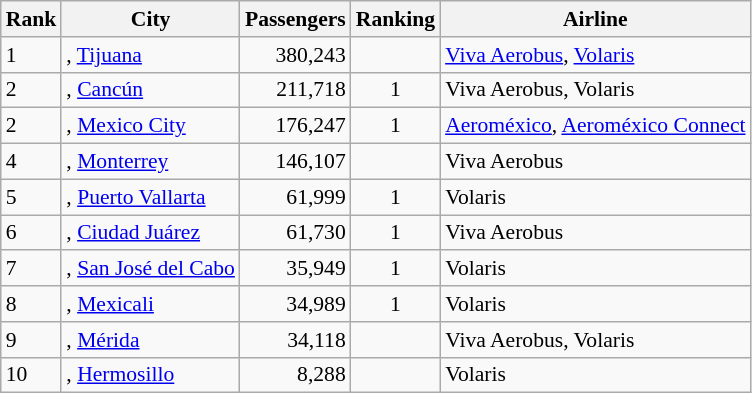<table class="wikitable sortable" style="font-size: 90%" width="align=">
<tr>
<th>Rank</th>
<th>City</th>
<th>Passengers</th>
<th>Ranking</th>
<th>Airline</th>
</tr>
<tr>
<td>1</td>
<td>, <a href='#'>Tijuana</a></td>
<td align="right">380,243</td>
<td align="center"></td>
<td><a href='#'>Viva Aerobus</a>, <a href='#'>Volaris</a></td>
</tr>
<tr>
<td>2</td>
<td>, <a href='#'>Cancún</a></td>
<td align="right">211,718</td>
<td align="center"> 1</td>
<td>Viva Aerobus, Volaris</td>
</tr>
<tr>
<td>2</td>
<td>, <a href='#'>Mexico City</a></td>
<td align="right">176,247</td>
<td align="center"> 1</td>
<td><a href='#'>Aeroméxico</a>, <a href='#'>Aeroméxico Connect</a></td>
</tr>
<tr>
<td>4</td>
<td>, <a href='#'>Monterrey</a></td>
<td align="right">146,107</td>
<td align="center"></td>
<td>Viva Aerobus</td>
</tr>
<tr>
<td>5</td>
<td>, <a href='#'>Puerto Vallarta</a></td>
<td align="right">61,999</td>
<td align="center"> 1</td>
<td>Volaris</td>
</tr>
<tr>
<td>6</td>
<td>, <a href='#'>Ciudad Juárez</a></td>
<td align="right">61,730</td>
<td align="center"> 1</td>
<td>Viva Aerobus</td>
</tr>
<tr>
<td>7</td>
<td>, <a href='#'>San José del Cabo</a></td>
<td align="right">35,949</td>
<td align="center"> 1</td>
<td>Volaris</td>
</tr>
<tr>
<td>8</td>
<td>, <a href='#'>Mexicali</a></td>
<td align="right">34,989</td>
<td align="center"> 1</td>
<td>Volaris</td>
</tr>
<tr>
<td>9</td>
<td>, <a href='#'>Mérida</a></td>
<td align="right">34,118</td>
<td align="center"></td>
<td>Viva Aerobus, Volaris</td>
</tr>
<tr>
<td>10</td>
<td>, <a href='#'>Hermosillo</a></td>
<td align="right">8,288</td>
<td align="center"></td>
<td>Volaris</td>
</tr>
</table>
